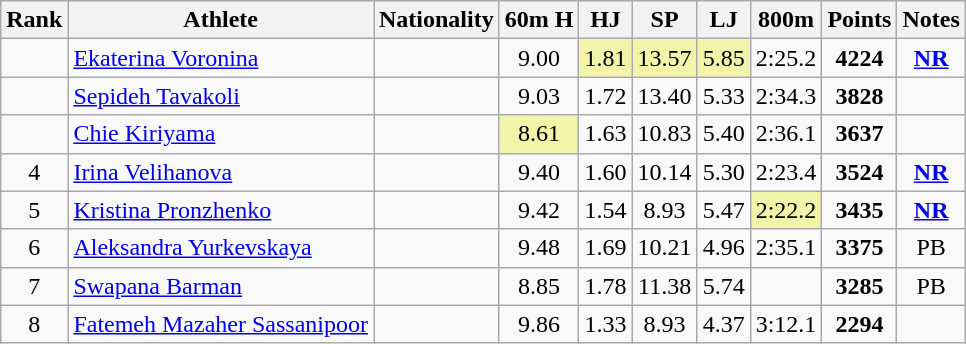<table class="wikitable sortable" style=" text-align:center">
<tr>
<th>Rank</th>
<th>Athlete</th>
<th>Nationality</th>
<th>60m H</th>
<th>HJ</th>
<th>SP</th>
<th>LJ</th>
<th>800m</th>
<th>Points</th>
<th>Notes</th>
</tr>
<tr>
<td></td>
<td align=left><a href='#'>Ekaterina Voronina</a></td>
<td align=left></td>
<td>9.00</td>
<td bgcolor=#F2F5A9>1.81</td>
<td bgcolor=#F2F5A9>13.57</td>
<td bgcolor=#F2F5A9>5.85</td>
<td>2:25.2</td>
<td><strong>4224</strong></td>
<td><strong><a href='#'>NR</a></strong></td>
</tr>
<tr>
<td></td>
<td align=left><a href='#'>Sepideh Tavakoli</a></td>
<td align=left></td>
<td>9.03</td>
<td>1.72</td>
<td>13.40</td>
<td>5.33</td>
<td>2:34.3</td>
<td><strong>3828</strong></td>
<td></td>
</tr>
<tr>
<td></td>
<td align=left><a href='#'>Chie Kiriyama</a></td>
<td align=left></td>
<td bgcolor=#F2F5A9>8.61</td>
<td>1.63</td>
<td>10.83</td>
<td>5.40</td>
<td>2:36.1</td>
<td><strong>3637</strong></td>
<td></td>
</tr>
<tr>
<td>4</td>
<td align=left><a href='#'>Irina Velihanova</a></td>
<td align=left></td>
<td>9.40</td>
<td>1.60</td>
<td>10.14</td>
<td>5.30</td>
<td>2:23.4</td>
<td><strong>3524</strong></td>
<td><strong><a href='#'>NR</a></strong></td>
</tr>
<tr>
<td>5</td>
<td align=left><a href='#'>Kristina Pronzhenko</a></td>
<td align=left></td>
<td>9.42</td>
<td>1.54</td>
<td>8.93</td>
<td>5.47</td>
<td bgcolor=#F2F5A9>2:22.2</td>
<td><strong>3435</strong></td>
<td><strong><a href='#'>NR</a></strong></td>
</tr>
<tr>
<td>6</td>
<td align=left><a href='#'>Aleksandra Yurkevskaya</a></td>
<td align=left></td>
<td>9.48</td>
<td>1.69</td>
<td>10.21</td>
<td>4.96</td>
<td>2:35.1</td>
<td><strong>3375</strong></td>
<td>PB</td>
</tr>
<tr>
<td>7</td>
<td align=left><a href='#'>Swapana Barman</a></td>
<td align=left></td>
<td>8.85</td>
<td>1.78</td>
<td>11.38</td>
<td>5.74</td>
<td></td>
<td><strong>3285</strong></td>
<td>PB</td>
</tr>
<tr>
<td>8</td>
<td align=left><a href='#'>Fatemeh Mazaher Sassanipoor</a></td>
<td align=left></td>
<td>9.86</td>
<td>1.33</td>
<td>8.93</td>
<td>4.37</td>
<td>3:12.1</td>
<td><strong>2294</strong></td>
<td></td>
</tr>
</table>
